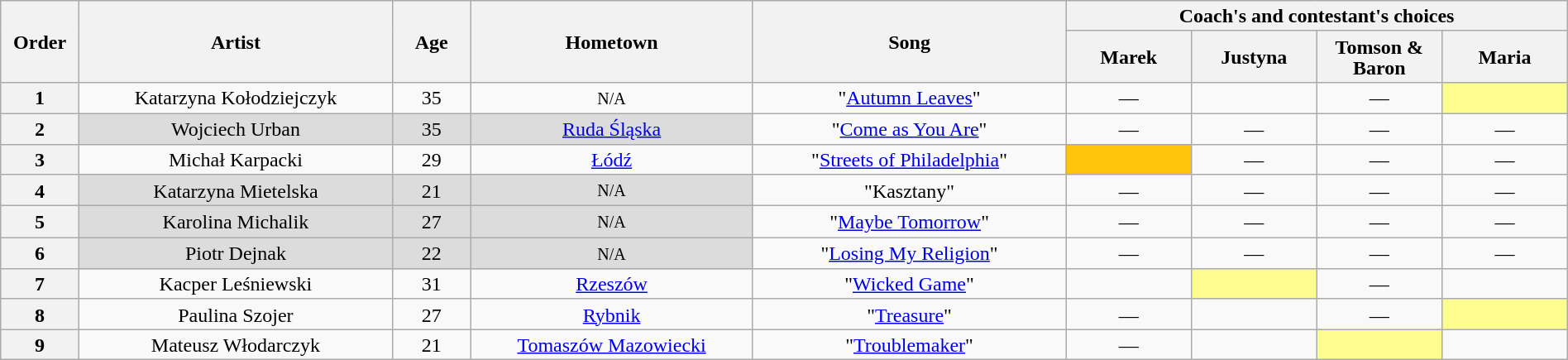<table class="wikitable" style="text-align:center; line-height:17px; width:100%;">
<tr>
<th width="5%" rowspan="2" scope="col">Order</th>
<th scope="col" rowspan="2" width="20%">Artist</th>
<th width="5%" rowspan="2" scope="col">Age</th>
<th scope="col" rowspan="2" width="18%">Hometown</th>
<th scope="col" rowspan="2" width="20%">Song</th>
<th scope="col" colspan="4" width="32%">Coach's and contestant's choices</th>
</tr>
<tr>
<th width="8%">Marek</th>
<th width="8%">Justyna</th>
<th width="8%">Tomson & Baron</th>
<th width="8%">Maria</th>
</tr>
<tr>
<th>1</th>
<td>Katarzyna Kołodziejczyk</td>
<td>35</td>
<td><small>N/A</small></td>
<td>"<a href='#'>Autumn Leaves</a>"</td>
<td>—</td>
<td><strong></strong></td>
<td>—</td>
<td style="background:#fdfc8f;"><strong></strong></td>
</tr>
<tr>
<th>2</th>
<td style="background:#DCDCDC;">Wojciech Urban</td>
<td style="background:#DCDCDC;">35</td>
<td style="background:#DCDCDC;"><a href='#'>Ruda Śląska</a></td>
<td>"<a href='#'>Come as You Are</a>"</td>
<td>—</td>
<td>—</td>
<td>—</td>
<td>—</td>
</tr>
<tr>
<th>3</th>
<td>Michał Karpacki</td>
<td>29</td>
<td><a href='#'>Łódź</a></td>
<td>"<a href='#'>Streets of Philadelphia</a>"</td>
<td style="background-color:#FFC40C;"><strong></strong></td>
<td>—</td>
<td>—</td>
<td>—</td>
</tr>
<tr>
<th>4</th>
<td style="background:#DCDCDC;">Katarzyna Mietelska</td>
<td style="background:#DCDCDC;">21</td>
<td style="background:#DCDCDC;"><small>N/A</small></td>
<td>"Kasztany"</td>
<td>—</td>
<td>—</td>
<td>—</td>
<td>—</td>
</tr>
<tr>
<th>5</th>
<td style="background:#DCDCDC;">Karolina Michalik</td>
<td style="background:#DCDCDC;">27</td>
<td style="background:#DCDCDC;"><small>N/A</small></td>
<td>"<a href='#'>Maybe Tomorrow</a>"</td>
<td>—</td>
<td>—</td>
<td>—</td>
<td>—</td>
</tr>
<tr>
<th>6</th>
<td style="background:#DCDCDC;">Piotr Dejnak</td>
<td style="background:#DCDCDC;">22</td>
<td style="background:#DCDCDC;"><small>N/A</small></td>
<td>"<a href='#'>Losing My Religion</a>"</td>
<td>—</td>
<td>—</td>
<td>—</td>
<td>—</td>
</tr>
<tr>
<th>7</th>
<td>Kacper Leśniewski</td>
<td>31</td>
<td><a href='#'>Rzeszów</a></td>
<td>"<a href='#'>Wicked Game</a>"</td>
<td><strong></strong></td>
<td style="background:#fdfc8f;"><strong></strong></td>
<td>—</td>
<td><strong></strong></td>
</tr>
<tr>
<th>8</th>
<td>Paulina Szojer</td>
<td>27</td>
<td><a href='#'>Rybnik</a></td>
<td>"<a href='#'>Treasure</a>"</td>
<td>—</td>
<td><strong></strong></td>
<td>—</td>
<td style="background:#fdfc8f;"><strong></strong></td>
</tr>
<tr>
<th>9</th>
<td>Mateusz Włodarczyk</td>
<td>21</td>
<td><a href='#'>Tomaszów Mazowiecki</a></td>
<td>"<a href='#'>Troublemaker</a>"</td>
<td>—</td>
<td><strong></strong></td>
<td style="background:#fdfc8f;"><strong></strong></td>
<td><strong></strong></td>
</tr>
</table>
